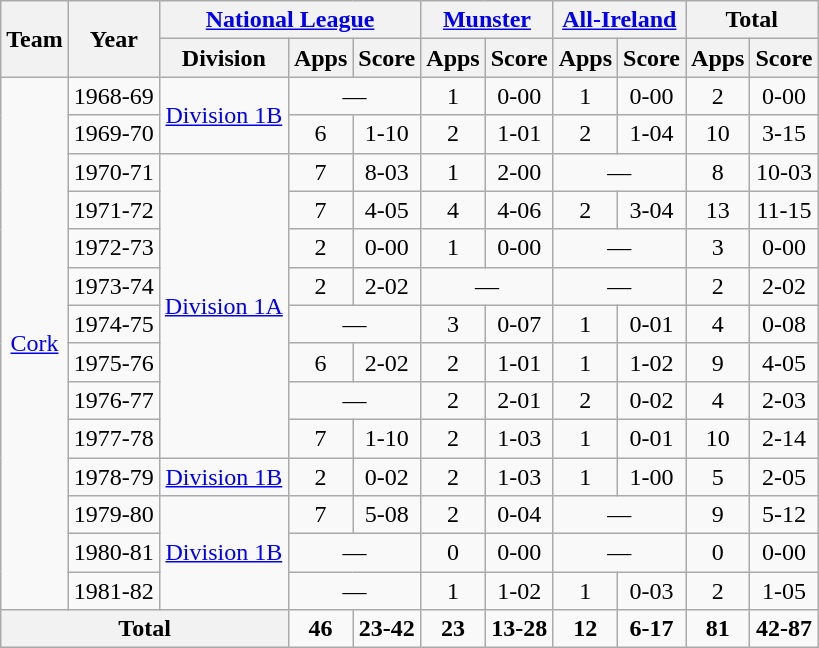<table class="wikitable" style="text-align:center">
<tr>
<th rowspan="2">Team</th>
<th rowspan="2">Year</th>
<th colspan="3"><a href='#'>National League</a></th>
<th colspan="2"><a href='#'>Munster</a></th>
<th colspan="2"><a href='#'>All-Ireland</a></th>
<th colspan="2">Total</th>
</tr>
<tr>
<th>Division</th>
<th>Apps</th>
<th>Score</th>
<th>Apps</th>
<th>Score</th>
<th>Apps</th>
<th>Score</th>
<th>Apps</th>
<th>Score</th>
</tr>
<tr>
<td rowspan="14"><a href='#'>Cork</a></td>
<td>1968-69</td>
<td rowspan="2"><a href='#'>Division 1B</a></td>
<td colspan=2>—</td>
<td>1</td>
<td>0-00</td>
<td>1</td>
<td>0-00</td>
<td>2</td>
<td>0-00</td>
</tr>
<tr>
<td>1969-70</td>
<td>6</td>
<td>1-10</td>
<td>2</td>
<td>1-01</td>
<td>2</td>
<td>1-04</td>
<td>10</td>
<td>3-15</td>
</tr>
<tr>
<td>1970-71</td>
<td rowspan="8"><a href='#'>Division 1A</a></td>
<td>7</td>
<td>8-03</td>
<td>1</td>
<td>2-00</td>
<td colspan=2>—</td>
<td>8</td>
<td>10-03</td>
</tr>
<tr>
<td>1971-72</td>
<td>7</td>
<td>4-05</td>
<td>4</td>
<td>4-06</td>
<td>2</td>
<td>3-04</td>
<td>13</td>
<td>11-15</td>
</tr>
<tr>
<td>1972-73</td>
<td>2</td>
<td>0-00</td>
<td>1</td>
<td>0-00</td>
<td colspan=2>—</td>
<td>3</td>
<td>0-00</td>
</tr>
<tr>
<td>1973-74</td>
<td>2</td>
<td>2-02</td>
<td colspan=2>—</td>
<td colspan=2>—</td>
<td>2</td>
<td>2-02</td>
</tr>
<tr>
<td>1974-75</td>
<td colspan=2>—</td>
<td>3</td>
<td>0-07</td>
<td>1</td>
<td>0-01</td>
<td>4</td>
<td>0-08</td>
</tr>
<tr>
<td>1975-76</td>
<td>6</td>
<td>2-02</td>
<td>2</td>
<td>1-01</td>
<td>1</td>
<td>1-02</td>
<td>9</td>
<td>4-05</td>
</tr>
<tr>
<td>1976-77</td>
<td colspan=2>—</td>
<td>2</td>
<td>2-01</td>
<td>2</td>
<td>0-02</td>
<td>4</td>
<td>2-03</td>
</tr>
<tr>
<td>1977-78</td>
<td>7</td>
<td>1-10</td>
<td>2</td>
<td>1-03</td>
<td>1</td>
<td>0-01</td>
<td>10</td>
<td>2-14</td>
</tr>
<tr>
<td>1978-79</td>
<td rowspan="1"><a href='#'>Division 1B</a></td>
<td>2</td>
<td>0-02</td>
<td>2</td>
<td>1-03</td>
<td>1</td>
<td>1-00</td>
<td>5</td>
<td>2-05</td>
</tr>
<tr>
<td>1979-80</td>
<td rowspan="3"><a href='#'>Division 1B</a></td>
<td>7</td>
<td>5-08</td>
<td>2</td>
<td>0-04</td>
<td colspan=2>—</td>
<td>9</td>
<td>5-12</td>
</tr>
<tr>
<td>1980-81</td>
<td colspan=2>—</td>
<td>0</td>
<td>0-00</td>
<td colspan=2>—</td>
<td>0</td>
<td>0-00</td>
</tr>
<tr>
<td>1981-82</td>
<td colspan=2>—</td>
<td>1</td>
<td>1-02</td>
<td>1</td>
<td>0-03</td>
<td>2</td>
<td>1-05</td>
</tr>
<tr>
<th colspan="3">Total</th>
<td><strong>46</strong></td>
<td><strong>23-42</strong></td>
<td><strong>23</strong></td>
<td><strong>13-28</strong></td>
<td><strong>12</strong></td>
<td><strong>6-17</strong></td>
<td><strong>81</strong></td>
<td><strong>42-87</strong></td>
</tr>
</table>
